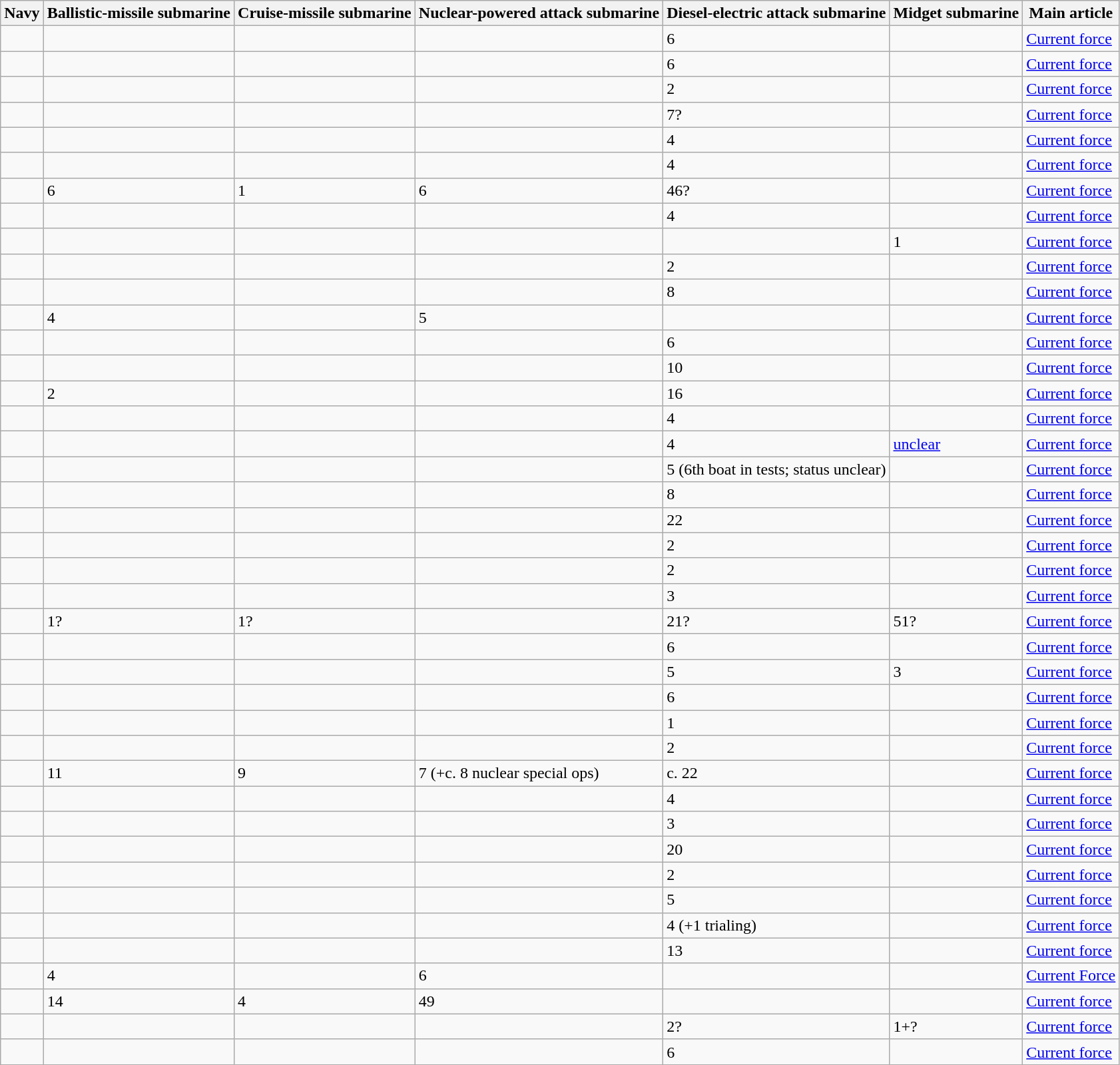<table class="wikitable sortable">
<tr>
<th>Navy</th>
<th>Ballistic-missile submarine</th>
<th>Cruise-missile submarine</th>
<th>Nuclear-powered attack submarine</th>
<th>Diesel-electric attack submarine</th>
<th>Midget submarine</th>
<th>Main article</th>
</tr>
<tr>
<td></td>
<td></td>
<td></td>
<td></td>
<td>6</td>
<td></td>
<td><a href='#'>Current force</a></td>
</tr>
<tr>
<td></td>
<td></td>
<td></td>
<td></td>
<td>6</td>
<td></td>
<td><a href='#'>Current force</a></td>
</tr>
<tr>
<td></td>
<td></td>
<td></td>
<td></td>
<td>2</td>
<td></td>
<td><a href='#'>Current force</a></td>
</tr>
<tr>
<td></td>
<td></td>
<td></td>
<td></td>
<td>7?</td>
<td></td>
<td><a href='#'>Current force</a></td>
</tr>
<tr>
<td></td>
<td></td>
<td></td>
<td></td>
<td>4</td>
<td></td>
<td><a href='#'>Current force</a></td>
</tr>
<tr>
<td></td>
<td></td>
<td></td>
<td></td>
<td>4</td>
<td></td>
<td><a href='#'>Current force</a></td>
</tr>
<tr>
<td></td>
<td>6</td>
<td>1</td>
<td>6</td>
<td>46?</td>
<td></td>
<td><a href='#'>Current force</a></td>
</tr>
<tr>
<td></td>
<td></td>
<td></td>
<td></td>
<td>4</td>
<td></td>
<td><a href='#'>Current force</a></td>
</tr>
<tr>
<td></td>
<td></td>
<td></td>
<td></td>
<td></td>
<td>1</td>
<td><a href='#'>Current force</a></td>
</tr>
<tr>
<td></td>
<td></td>
<td></td>
<td></td>
<td>2</td>
<td></td>
<td><a href='#'>Current force</a></td>
</tr>
<tr>
<td></td>
<td></td>
<td></td>
<td></td>
<td>8</td>
<td></td>
<td><a href='#'>Current force</a></td>
</tr>
<tr>
<td></td>
<td>4</td>
<td></td>
<td>5</td>
<td></td>
<td></td>
<td><a href='#'>Current force</a></td>
</tr>
<tr>
<td></td>
<td></td>
<td></td>
<td></td>
<td>6</td>
<td></td>
<td><a href='#'>Current force</a></td>
</tr>
<tr>
<td></td>
<td></td>
<td></td>
<td></td>
<td>10</td>
<td></td>
<td><a href='#'>Current force</a></td>
</tr>
<tr>
<td></td>
<td>2</td>
<td></td>
<td></td>
<td>16</td>
<td></td>
<td><a href='#'>Current force</a></td>
</tr>
<tr>
<td></td>
<td></td>
<td></td>
<td></td>
<td>4</td>
<td></td>
<td><a href='#'>Current force</a></td>
</tr>
<tr>
<td></td>
<td></td>
<td></td>
<td></td>
<td>4</td>
<td><a href='#'>unclear</a></td>
<td><a href='#'>Current force</a></td>
</tr>
<tr>
<td></td>
<td></td>
<td></td>
<td></td>
<td>5 (6th boat in tests; status unclear)</td>
<td></td>
<td><a href='#'>Current force</a></td>
</tr>
<tr>
<td></td>
<td></td>
<td></td>
<td></td>
<td>8</td>
<td></td>
<td><a href='#'>Current force</a></td>
</tr>
<tr>
<td></td>
<td></td>
<td></td>
<td></td>
<td>22</td>
<td></td>
<td><a href='#'>Current force</a></td>
</tr>
<tr>
<td></td>
<td></td>
<td></td>
<td></td>
<td>2</td>
<td></td>
<td><a href='#'>Current force</a></td>
</tr>
<tr>
<td></td>
<td></td>
<td></td>
<td></td>
<td>2</td>
<td></td>
<td><a href='#'>Current force</a></td>
</tr>
<tr>
<td></td>
<td></td>
<td></td>
<td></td>
<td>3</td>
<td></td>
<td><a href='#'>Current force</a></td>
</tr>
<tr>
<td></td>
<td>1?</td>
<td>1?</td>
<td></td>
<td>21?</td>
<td>51?</td>
<td><a href='#'>Current force</a></td>
</tr>
<tr>
<td></td>
<td></td>
<td></td>
<td></td>
<td>6</td>
<td></td>
<td><a href='#'>Current force</a></td>
</tr>
<tr>
<td></td>
<td></td>
<td></td>
<td></td>
<td>5</td>
<td>3</td>
<td><a href='#'>Current force</a></td>
</tr>
<tr>
<td></td>
<td></td>
<td></td>
<td></td>
<td>6</td>
<td></td>
<td><a href='#'>Current force</a></td>
</tr>
<tr>
<td></td>
<td></td>
<td></td>
<td></td>
<td>1</td>
<td></td>
<td><a href='#'>Current force</a></td>
</tr>
<tr>
<td></td>
<td></td>
<td></td>
<td></td>
<td>2</td>
<td></td>
<td><a href='#'>Current force</a></td>
</tr>
<tr>
<td></td>
<td>11</td>
<td>9</td>
<td>7 (+c. 8 nuclear special ops)</td>
<td>c. 22</td>
<td></td>
<td><a href='#'>Current force</a></td>
</tr>
<tr>
<td></td>
<td></td>
<td></td>
<td></td>
<td>4</td>
<td></td>
<td><a href='#'>Current force</a></td>
</tr>
<tr>
<td></td>
<td></td>
<td></td>
<td></td>
<td>3</td>
<td></td>
<td><a href='#'>Current force</a></td>
</tr>
<tr>
<td></td>
<td></td>
<td></td>
<td></td>
<td>20</td>
<td></td>
<td><a href='#'>Current force</a></td>
</tr>
<tr>
<td></td>
<td></td>
<td></td>
<td></td>
<td>2</td>
<td></td>
<td><a href='#'>Current force</a></td>
</tr>
<tr>
<td></td>
<td></td>
<td></td>
<td></td>
<td>5</td>
<td></td>
<td><a href='#'>Current force</a></td>
</tr>
<tr>
<td></td>
<td></td>
<td></td>
<td></td>
<td>4 (+1 trialing)</td>
<td></td>
<td><a href='#'>Current force</a></td>
</tr>
<tr>
<td></td>
<td></td>
<td></td>
<td></td>
<td>13</td>
<td></td>
<td><a href='#'>Current force</a></td>
</tr>
<tr>
<td></td>
<td>4</td>
<td></td>
<td>6</td>
<td></td>
<td></td>
<td><a href='#'>Current Force</a></td>
</tr>
<tr>
<td></td>
<td>14</td>
<td>4</td>
<td>49</td>
<td></td>
<td></td>
<td><a href='#'>Current force</a></td>
</tr>
<tr>
<td></td>
<td></td>
<td></td>
<td></td>
<td>2?</td>
<td>1+?</td>
<td><a href='#'>Current force</a></td>
</tr>
<tr>
<td></td>
<td></td>
<td></td>
<td></td>
<td>6</td>
<td></td>
<td><a href='#'>Current force</a></td>
</tr>
</table>
